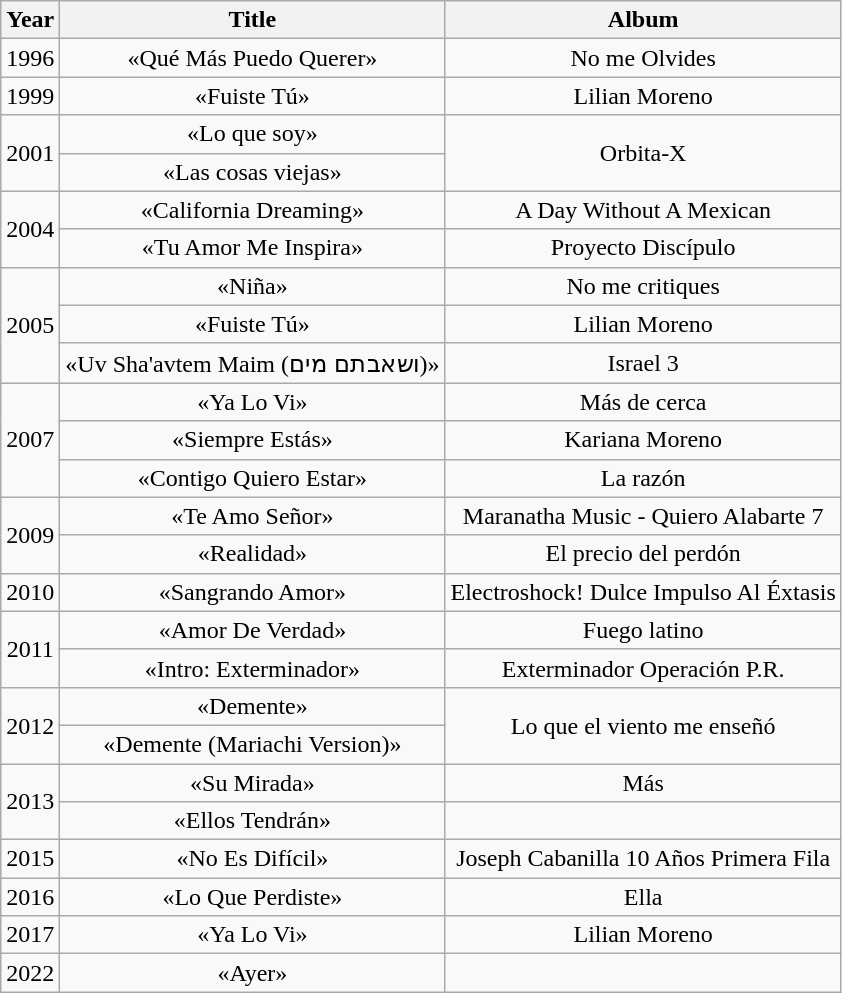<table class="wikitable plainrowheaders" style="text-align:center">
<tr>
<th>Year</th>
<th>Title</th>
<th>Album</th>
</tr>
<tr>
<td>1996</td>
<td>«Qué Más Puedo Querer»<br></td>
<td>No me Olvides</td>
</tr>
<tr>
<td>1999</td>
<td>«Fuiste Tú»<br></td>
<td>Lilian Moreno</td>
</tr>
<tr>
<td ! rowspan="2">2001</td>
<td>«Lo que soy»</td>
<td ! rowspan="2">Orbita-X<br></td>
</tr>
<tr>
<td>«Las cosas viejas»</td>
</tr>
<tr>
<td ! rowspan="2">2004</td>
<td>«California Dreaming»</td>
<td>A Day Without A Mexican<br></td>
</tr>
<tr>
<td>«Tu Amor Me Inspira»</td>
<td>Proyecto Discípulo<br></td>
</tr>
<tr>
<td ! rowspan="3">2005</td>
<td>«Niña»<br></td>
<td>No me critiques</td>
</tr>
<tr>
<td>«Fuiste Tú»<br></td>
<td>Lilian Moreno</td>
</tr>
<tr>
<td>«Uv Sha'avtem Maim (ושאבתם מים)»</td>
<td>Israel 3<br></td>
</tr>
<tr>
<td ! rowspan="3">2007</td>
<td>«Ya Lo Vi»<br></td>
<td>Más de cerca</td>
</tr>
<tr>
<td>«Siempre Estás»<br></td>
<td>Kariana Moreno</td>
</tr>
<tr>
<td>«Contigo Quiero Estar»<br></td>
<td>La razón</td>
</tr>
<tr>
<td ! rowspan="2">2009</td>
<td>«Te Amo Señor»</td>
<td>Maranatha Music - Quiero Alabarte 7<br></td>
</tr>
<tr>
<td>«Realidad»<br></td>
<td>El precio del perdón</td>
</tr>
<tr>
<td>2010</td>
<td>«Sangrando Amor»<br></td>
<td>Electroshock! Dulce Impulso Al Éxtasis</td>
</tr>
<tr>
<td ! rowspan="2">2011</td>
<td>«Amor De Verdad»<br></td>
<td>Fuego latino</td>
</tr>
<tr>
<td>«Intro: Exterminador»<br></td>
<td>Exterminador Operación P.R.</td>
</tr>
<tr>
<td ! rowspan="2">2012</td>
<td>«Demente»<br></td>
<td ! rowspan="2">Lo que el viento me enseñó</td>
</tr>
<tr>
<td>«Demente (Mariachi Version)»<br></td>
</tr>
<tr>
<td ! rowspan="2">2013</td>
<td>«Su Mirada»<br></td>
<td>Más</td>
</tr>
<tr>
<td>«Ellos Tendrán»<br></td>
<td></td>
</tr>
<tr>
<td>2015</td>
<td>«No Es Difícil»<br></td>
<td>Joseph Cabanilla 10 Años Primera Fila</td>
</tr>
<tr>
<td>2016</td>
<td>«Lo Que Perdiste»<br></td>
<td>Ella</td>
</tr>
<tr>
<td>2017</td>
<td>«Ya Lo Vi»<br></td>
<td>Lilian Moreno</td>
</tr>
<tr>
<td>2022</td>
<td>«Ayer»<br></td>
<td></td>
</tr>
</table>
